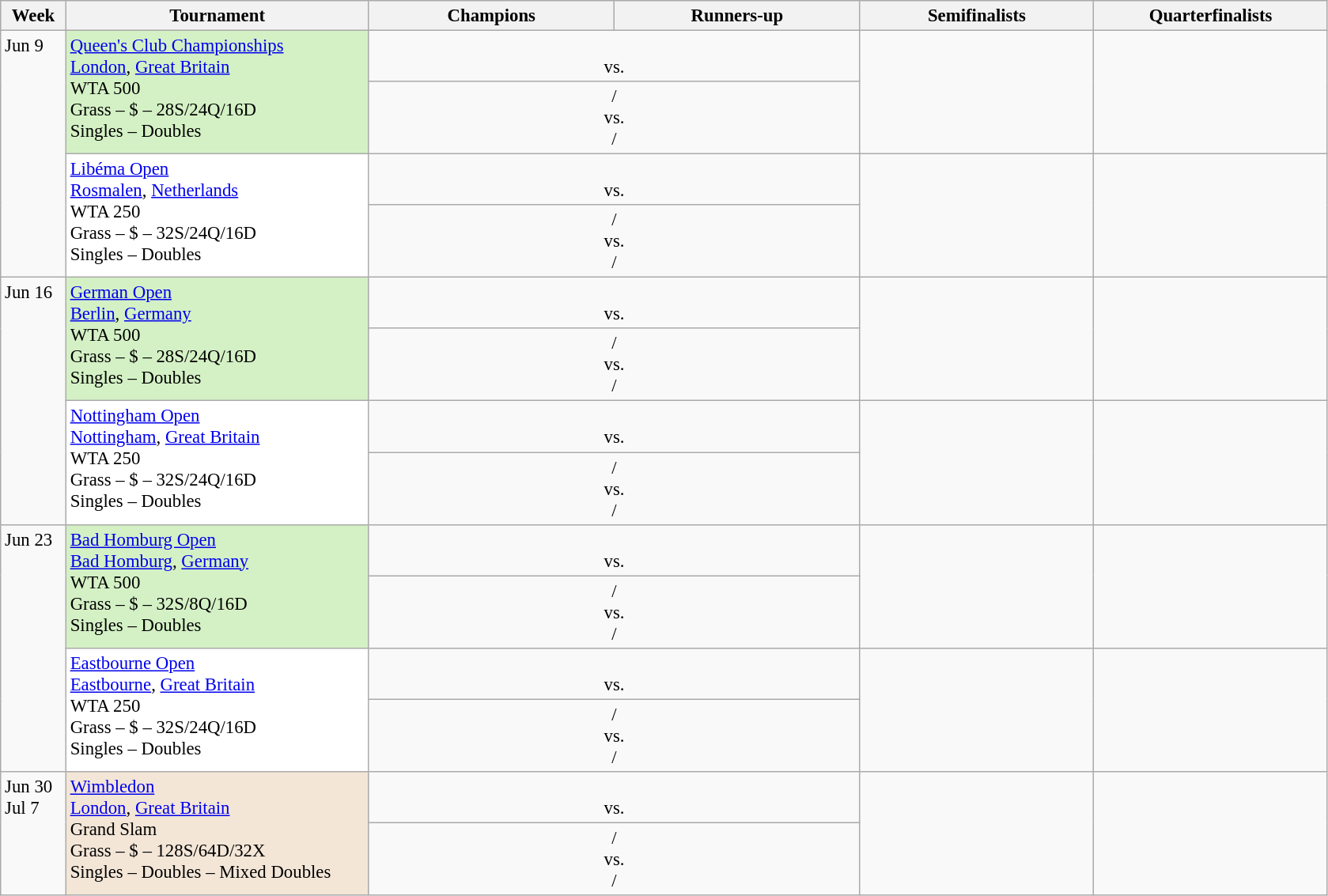<table class="wikitable" style=font-size:95%>
<tr>
<th style="width:48px;">Week</th>
<th style="width:248px;">Tournament</th>
<th style="width:200px;">Champions</th>
<th style="width:200px;">Runners-up</th>
<th style="width:190px;">Semifinalists</th>
<th style="width:190px;">Quarterfinalists</th>
</tr>
<tr style="vertical-align:top">
<td rowspan="4">Jun 9</td>
<td style="background:#D4F1C5;" rowspan="2"><a href='#'>Queen's Club Championships</a><br><a href='#'>London</a>, <a href='#'>Great Britain</a><br>WTA 500<br>Grass – $ – 28S/24Q/16D<br>Singles – Doubles</td>
<td colspan="2" align=center><br>vs.<br></td>
<td rowspan="2"><br></td>
<td rowspan="2"><br><br><br></td>
</tr>
<tr style="vertical-align:top">
<td colspan="2" align=center> / <br>vs.<br> / </td>
</tr>
<tr style="vertical-align:top">
<td style="background:#fff;" rowspan="2"><a href='#'>Libéma Open</a><br><a href='#'>Rosmalen</a>, <a href='#'>Netherlands</a><br>WTA 250<br>Grass – $ – 32S/24Q/16D<br>Singles – Doubles</td>
<td colspan="2" align=center><br>vs.<br></td>
<td rowspan="2"><br></td>
<td rowspan="2"><br><br><br></td>
</tr>
<tr style="vertical-align:top">
<td colspan="2" align=center> / <br>vs.<br> / </td>
</tr>
<tr style="vertical-align:top">
<td rowspan="4">Jun 16</td>
<td style="background:#D4F1C5;" rowspan="2"><a href='#'>German Open</a><br><a href='#'>Berlin</a>, <a href='#'>Germany</a><br>WTA 500<br>Grass – $ – 28S/24Q/16D<br>Singles – Doubles</td>
<td colspan="2" align=center><br>vs.<br></td>
<td rowspan="2"><br></td>
<td rowspan="2"><br><br><br></td>
</tr>
<tr style="vertical-align:top">
<td colspan="2" align=center> / <br>vs.<br> / </td>
</tr>
<tr style="vertical-align:top">
<td style="background:#fff;" rowspan="2"><a href='#'>Nottingham Open</a><br><a href='#'>Nottingham</a>, <a href='#'>Great Britain</a><br>WTA 250<br>Grass – $ – 32S/24Q/16D<br>Singles – Doubles</td>
<td colspan="2" align=center><br>vs.<br></td>
<td rowspan="2"><br></td>
<td rowspan="2"><br><br><br></td>
</tr>
<tr style="vertical-align:top">
<td colspan="2" align=center> / <br>vs.<br> / </td>
</tr>
<tr style="vertical-align:top">
<td rowspan="4">Jun 23</td>
<td style="background:#D4F1C5;" rowspan="2"><a href='#'>Bad Homburg Open</a><br><a href='#'>Bad Homburg</a>, <a href='#'>Germany</a><br>WTA 500<br>Grass – $ – 32S/8Q/16D<br>Singles – Doubles</td>
<td colspan="2" align=center><br>vs.<br></td>
<td rowspan="2"><br></td>
<td rowspan="2"><br><br><br></td>
</tr>
<tr style="vertical-align:top">
<td colspan="2" align=center> / <br>vs.<br> / </td>
</tr>
<tr style="vertical-align:top">
<td style="background:#fff;" rowspan="2"><a href='#'>Eastbourne Open</a><br><a href='#'>Eastbourne</a>, <a href='#'>Great Britain</a><br>WTA 250<br>Grass – $ – 32S/24Q/16D<br>Singles – Doubles</td>
<td colspan="2" align=center><br>vs.<br></td>
<td rowspan="2"><br></td>
<td rowspan="2"><br><br><br></td>
</tr>
<tr style="vertical-align:top">
<td colspan="2" align=center> / <br>vs.<br> / </td>
</tr>
<tr style="vertical-align:top">
<td rowspan="2">Jun 30<br>Jul 7</td>
<td style="background:#F3E6D7;" rowspan="2"><a href='#'>Wimbledon</a><br><a href='#'>London</a>, <a href='#'>Great Britain</a><br>Grand Slam<br>Grass – $ – 128S/64D/32X<br>Singles – Doubles – Mixed Doubles</td>
<td colspan="2" align=center><br>vs.<br></td>
<td rowspan="2"><br></td>
<td rowspan="2"><br><br><br></td>
</tr>
<tr style="vertical-align:top">
<td colspan="2" align=center> / <br>vs.<br> / </td>
</tr>
</table>
